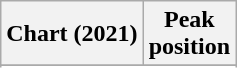<table class="wikitable sortable plainrowheaders" style="text-align:center">
<tr>
<th scope="col">Chart (2021)</th>
<th scope="col">Peak<br>position</th>
</tr>
<tr>
</tr>
<tr>
</tr>
<tr>
</tr>
</table>
